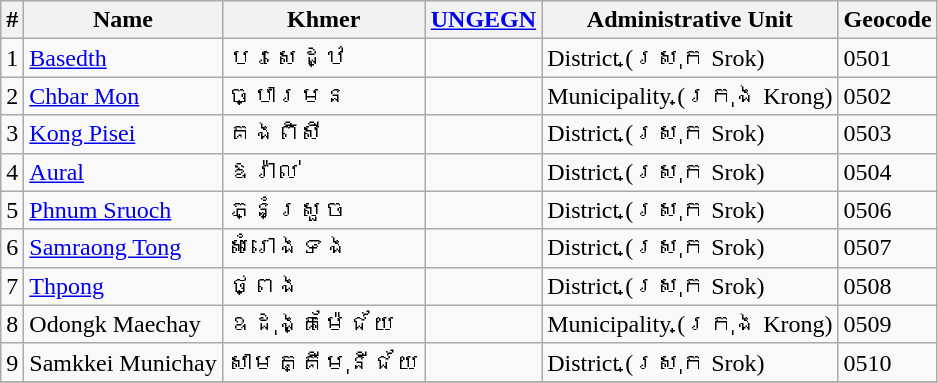<table class="wikitable sortable">
<tr>
<th>#</th>
<th>Name</th>
<th>Khmer</th>
<th><a href='#'>UNGEGN</a></th>
<th>Administrative Unit</th>
<th>Geocode</th>
</tr>
<tr>
<td>1</td>
<td><a href='#'>Basedth</a></td>
<td>បរសេដ្ឋ</td>
<td></td>
<td>District (ស្រុក Srok)</td>
<td>0501</td>
</tr>
<tr>
<td>2</td>
<td><a href='#'>Chbar Mon</a></td>
<td>ច្បារមន</td>
<td></td>
<td>Municipality (ក្រុង Krong)</td>
<td>0502</td>
</tr>
<tr>
<td>3</td>
<td><a href='#'>Kong Pisei</a></td>
<td>គងពិសី</td>
<td></td>
<td>District (ស្រុក Srok)</td>
<td>0503</td>
</tr>
<tr>
<td>4</td>
<td><a href='#'>Aural</a></td>
<td>ឱរ៉ាល់</td>
<td></td>
<td>District (ស្រុក Srok)</td>
<td>0504</td>
</tr>
<tr>
<td>5</td>
<td><a href='#'>Phnum Sruoch</a></td>
<td>ភ្នំស្រួច</td>
<td></td>
<td>District (ស្រុក Srok)</td>
<td>0506</td>
</tr>
<tr>
<td>6</td>
<td><a href='#'>Samraong Tong</a></td>
<td>សំរោងទង</td>
<td></td>
<td>District (ស្រុក Srok)</td>
<td>0507</td>
</tr>
<tr>
<td>7</td>
<td><a href='#'>Thpong</a></td>
<td>ថ្ពង</td>
<td></td>
<td>District (ស្រុក Srok)</td>
<td>0508</td>
</tr>
<tr>
<td>8</td>
<td>Odongk Maechay</td>
<td>ឧដុង្គម៉ែជ័យ</td>
<td></td>
<td>Municipality (ក្រុង Krong)</td>
<td>0509</td>
</tr>
<tr>
<td>9</td>
<td>Samkkei Munichay</td>
<td>សាមគ្គីមុនីជ័យ</td>
<td></td>
<td>District (ស្រុក Srok)</td>
<td>0510</td>
</tr>
<tr>
</tr>
</table>
